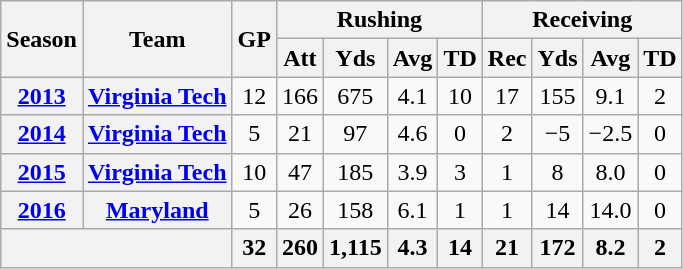<table class=wikitable style="text-align:center;">
<tr>
<th rowspan="2">Season</th>
<th rowspan="2">Team</th>
<th rowspan="2">GP</th>
<th colspan="4">Rushing</th>
<th colspan="4">Receiving</th>
</tr>
<tr>
<th>Att</th>
<th>Yds</th>
<th>Avg</th>
<th>TD</th>
<th>Rec</th>
<th>Yds</th>
<th>Avg</th>
<th>TD</th>
</tr>
<tr>
<th><a href='#'>2013</a></th>
<th><a href='#'>Virginia Tech</a></th>
<td>12</td>
<td>166</td>
<td>675</td>
<td>4.1</td>
<td>10</td>
<td>17</td>
<td>155</td>
<td>9.1</td>
<td>2</td>
</tr>
<tr>
<th><a href='#'>2014</a></th>
<th><a href='#'>Virginia Tech</a></th>
<td>5</td>
<td>21</td>
<td>97</td>
<td>4.6</td>
<td>0</td>
<td>2</td>
<td>−5</td>
<td>−2.5</td>
<td>0</td>
</tr>
<tr>
<th><a href='#'>2015</a></th>
<th><a href='#'>Virginia Tech</a></th>
<td>10</td>
<td>47</td>
<td>185</td>
<td>3.9</td>
<td>3</td>
<td>1</td>
<td>8</td>
<td>8.0</td>
<td>0</td>
</tr>
<tr>
<th><a href='#'>2016</a></th>
<th><a href='#'>Maryland</a></th>
<td>5</td>
<td>26</td>
<td>158</td>
<td>6.1</td>
<td>1</td>
<td>1</td>
<td>14</td>
<td>14.0</td>
<td>0</td>
</tr>
<tr>
<th colspan="2"></th>
<th>32</th>
<th>260</th>
<th>1,115</th>
<th>4.3</th>
<th>14</th>
<th>21</th>
<th>172</th>
<th>8.2</th>
<th>2</th>
</tr>
</table>
